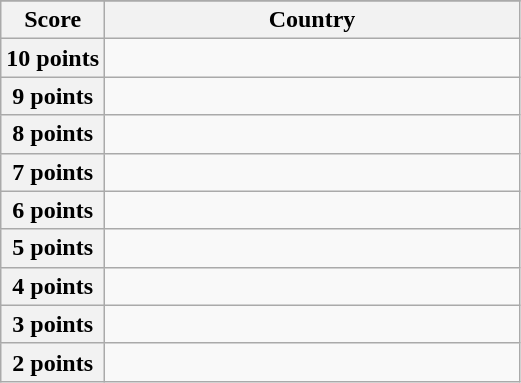<table class="wikitable">
<tr>
</tr>
<tr>
<th scope="col" width="20%">Score</th>
<th scope="col">Country</th>
</tr>
<tr>
<th scope="row">10 points</th>
<td></td>
</tr>
<tr>
<th scope="row">9 points</th>
<td></td>
</tr>
<tr>
<th scope="row">8 points</th>
<td></td>
</tr>
<tr>
<th scope="row">7 points</th>
<td></td>
</tr>
<tr>
<th scope="row">6 points</th>
<td></td>
</tr>
<tr>
<th scope="row">5 points</th>
<td></td>
</tr>
<tr>
<th scope="row">4 points</th>
<td></td>
</tr>
<tr>
<th scope="row">3 points</th>
<td></td>
</tr>
<tr>
<th scope="row">2 points</th>
<td></td>
</tr>
</table>
